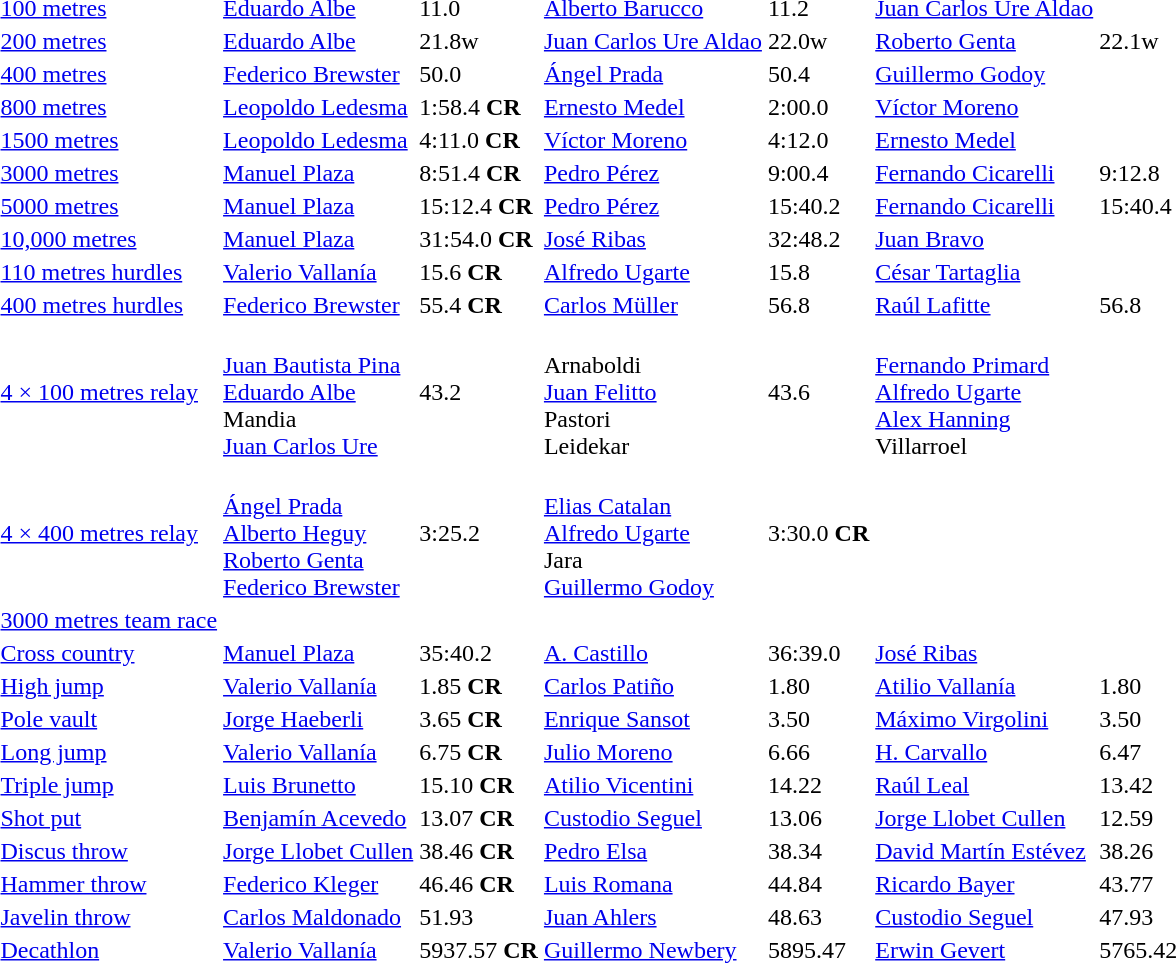<table>
<tr>
<td><a href='#'>100 metres</a></td>
<td><a href='#'>Eduardo Albe</a><br> </td>
<td>11.0</td>
<td><a href='#'>Alberto Barucco</a><br> </td>
<td>11.2</td>
<td><a href='#'>Juan Carlos Ure Aldao</a><br> </td>
<td></td>
</tr>
<tr>
<td><a href='#'>200 metres</a></td>
<td><a href='#'>Eduardo Albe</a><br> </td>
<td>21.8w</td>
<td><a href='#'>Juan Carlos Ure Aldao</a><br> </td>
<td>22.0w</td>
<td><a href='#'>Roberto Genta</a><br> </td>
<td>22.1w</td>
</tr>
<tr>
<td><a href='#'>400 metres</a></td>
<td><a href='#'>Federico Brewster</a><br> </td>
<td>50.0</td>
<td><a href='#'>Ángel Prada</a><br> </td>
<td>50.4</td>
<td><a href='#'>Guillermo Godoy</a><br> </td>
<td></td>
</tr>
<tr>
<td><a href='#'>800 metres</a></td>
<td><a href='#'>Leopoldo Ledesma</a><br> </td>
<td>1:58.4 <strong>CR</strong></td>
<td><a href='#'>Ernesto Medel</a><br> </td>
<td>2:00.0</td>
<td><a href='#'>Víctor Moreno</a><br> </td>
<td></td>
</tr>
<tr>
<td><a href='#'>1500 metres</a></td>
<td><a href='#'>Leopoldo Ledesma</a><br> </td>
<td>4:11.0 <strong>CR</strong></td>
<td><a href='#'>Víctor Moreno</a><br> </td>
<td>4:12.0</td>
<td><a href='#'>Ernesto Medel</a><br> </td>
<td></td>
</tr>
<tr>
<td><a href='#'>3000 metres</a></td>
<td><a href='#'>Manuel Plaza</a><br> </td>
<td>8:51.4 <strong>CR</strong></td>
<td><a href='#'>Pedro Pérez</a><br> </td>
<td>9:00.4</td>
<td><a href='#'>Fernando Cicarelli</a><br> </td>
<td>9:12.8</td>
</tr>
<tr>
<td><a href='#'>5000 metres</a></td>
<td><a href='#'>Manuel Plaza</a><br> </td>
<td>15:12.4 <strong>CR</strong></td>
<td><a href='#'>Pedro Pérez</a><br> </td>
<td>15:40.2</td>
<td><a href='#'>Fernando Cicarelli</a><br> </td>
<td>15:40.4</td>
</tr>
<tr>
<td><a href='#'>10,000 metres</a></td>
<td><a href='#'>Manuel Plaza</a><br> </td>
<td>31:54.0 <strong>CR</strong></td>
<td><a href='#'>José Ribas</a><br> </td>
<td>32:48.2</td>
<td><a href='#'>Juan Bravo</a><br> </td>
<td></td>
</tr>
<tr>
<td><a href='#'>110 metres hurdles</a></td>
<td><a href='#'>Valerio Vallanía</a><br> </td>
<td>15.6 <strong>CR</strong></td>
<td><a href='#'>Alfredo Ugarte</a><br> </td>
<td>15.8</td>
<td><a href='#'>César Tartaglia</a><br> </td>
<td></td>
</tr>
<tr>
<td><a href='#'>400 metres hurdles</a></td>
<td><a href='#'>Federico Brewster</a><br> </td>
<td>55.4 <strong>CR</strong></td>
<td><a href='#'>Carlos Müller</a><br> </td>
<td>56.8</td>
<td><a href='#'>Raúl Lafitte</a><br> </td>
<td>56.8</td>
</tr>
<tr>
<td><a href='#'>4 × 100 metres relay</a></td>
<td><br><a href='#'>Juan Bautista Pina</a><br><a href='#'>Eduardo Albe</a><br>Mandia<br><a href='#'>Juan Carlos Ure</a></td>
<td>43.2</td>
<td><br>Arnaboldi<br><a href='#'>Juan Felitto</a><br>Pastori<br>Leidekar</td>
<td>43.6</td>
<td><br><a href='#'>Fernando Primard</a><br><a href='#'>Alfredo Ugarte</a><br><a href='#'>Alex Hanning</a><br>Villarroel</td>
<td></td>
</tr>
<tr>
<td><a href='#'>4 × 400 metres relay</a></td>
<td><br><a href='#'>Ángel Prada</a><br><a href='#'>Alberto Heguy</a><br><a href='#'>Roberto Genta</a><br><a href='#'>Federico Brewster</a></td>
<td>3:25.2</td>
<td><br><a href='#'>Elias Catalan</a><br><a href='#'>Alfredo Ugarte</a><br>Jara<br><a href='#'>Guillermo Godoy</a></td>
<td>3:30.0 <strong>CR</strong></td>
<td></td>
<td></td>
</tr>
<tr>
<td><a href='#'>3000 metres team race</a></td>
<td></td>
<td></td>
<td></td>
<td></td>
<td></td>
<td></td>
</tr>
<tr>
<td><a href='#'>Cross country</a></td>
<td><a href='#'>Manuel Plaza</a><br> </td>
<td>35:40.2</td>
<td><a href='#'>A. Castillo</a><br> </td>
<td>36:39.0</td>
<td><a href='#'>José Ribas</a><br> </td>
<td></td>
</tr>
<tr>
<td><a href='#'>High jump</a></td>
<td><a href='#'>Valerio Vallanía</a><br> </td>
<td>1.85 <strong>CR</strong></td>
<td><a href='#'>Carlos Patiño</a><br> </td>
<td>1.80</td>
<td><a href='#'>Atilio Vallanía</a><br> </td>
<td>1.80</td>
</tr>
<tr>
<td><a href='#'>Pole vault</a></td>
<td><a href='#'>Jorge Haeberli</a><br> </td>
<td>3.65 <strong>CR</strong></td>
<td><a href='#'>Enrique Sansot</a><br> </td>
<td>3.50</td>
<td><a href='#'>Máximo Virgolini</a><br> </td>
<td>3.50</td>
</tr>
<tr>
<td><a href='#'>Long jump</a></td>
<td><a href='#'>Valerio Vallanía</a><br> </td>
<td>6.75 <strong>CR</strong></td>
<td><a href='#'>Julio Moreno</a><br> </td>
<td>6.66</td>
<td><a href='#'>H. Carvallo</a><br> </td>
<td>6.47</td>
</tr>
<tr>
<td><a href='#'>Triple jump</a></td>
<td><a href='#'>Luis Brunetto</a><br> </td>
<td>15.10 <strong>CR</strong></td>
<td><a href='#'>Atilio Vicentini</a><br> </td>
<td>14.22</td>
<td><a href='#'>Raúl Leal</a><br> </td>
<td>13.42</td>
</tr>
<tr>
<td><a href='#'>Shot put</a></td>
<td><a href='#'>Benjamín Acevedo</a><br> </td>
<td>13.07 <strong>CR</strong></td>
<td><a href='#'>Custodio Seguel</a><br> </td>
<td>13.06</td>
<td><a href='#'>Jorge Llobet Cullen</a><br> </td>
<td>12.59</td>
</tr>
<tr>
<td><a href='#'>Discus throw</a></td>
<td><a href='#'>Jorge Llobet Cullen</a><br> </td>
<td>38.46 <strong>CR</strong></td>
<td><a href='#'>Pedro Elsa</a><br> </td>
<td>38.34</td>
<td><a href='#'>David Martín Estévez</a><br> </td>
<td>38.26</td>
</tr>
<tr>
<td><a href='#'>Hammer throw</a></td>
<td><a href='#'>Federico Kleger</a><br> </td>
<td>46.46 <strong>CR</strong></td>
<td><a href='#'>Luis Romana</a><br> </td>
<td>44.84</td>
<td><a href='#'>Ricardo Bayer</a><br> </td>
<td>43.77</td>
</tr>
<tr>
<td><a href='#'>Javelin throw</a></td>
<td><a href='#'>Carlos Maldonado</a><br> </td>
<td>51.93</td>
<td><a href='#'>Juan Ahlers</a><br> </td>
<td>48.63</td>
<td><a href='#'>Custodio Seguel</a><br> </td>
<td>47.93</td>
</tr>
<tr>
<td><a href='#'>Decathlon</a></td>
<td><a href='#'>Valerio Vallanía</a><br> </td>
<td>5937.57 <strong>CR</strong></td>
<td><a href='#'>Guillermo Newbery</a><br> </td>
<td>5895.47</td>
<td><a href='#'>Erwin Gevert</a><br> </td>
<td>5765.42</td>
</tr>
</table>
